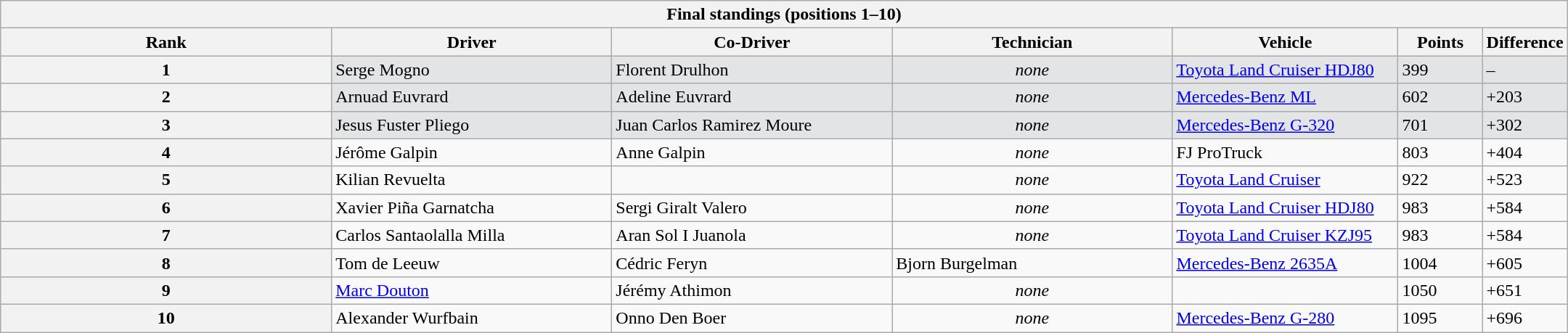<table class="wikitable" style="width:90em;margin-bottom:0;">
<tr>
<th colspan=7>Final standings (positions 1–10)</th>
</tr>
<tr>
<th>Rank</th>
<th style="width:250px;">Driver</th>
<th style="width:250px;">Co-Driver</th>
<th style="width:250px;">Technician</th>
<th style="width:200px;">Vehicle</th>
<th style="width:70px;">Points</th>
<th style="width:70px;">Difference</th>
</tr>
<tr style="background:#e3e4e5;">
<th>1</th>
<td> Serge Mogno</td>
<td> Florent Drulhon</td>
<td style="text-align:center;"><em>none</em></td>
<td><a href='#'>Toyota Land Cruiser HDJ80</a></td>
<td>399</td>
<td>–</td>
</tr>
<tr style="background:#e3e4e5;">
<th>2</th>
<td> Arnuad Euvrard</td>
<td> Adeline Euvrard</td>
<td style="text-align:center;"><em>none</em></td>
<td><a href='#'>Mercedes-Benz ML</a></td>
<td>602</td>
<td>+203</td>
</tr>
<tr style="background:#e3e4e5;">
<th>3</th>
<td> Jesus Fuster Pliego</td>
<td> Juan Carlos Ramirez Moure</td>
<td style="text-align:center;"><em>none</em></td>
<td><a href='#'>Mercedes-Benz G-320</a></td>
<td>701</td>
<td>+302</td>
</tr>
<tr>
<th>4</th>
<td> Jérôme Galpin</td>
<td> Anne Galpin</td>
<td style="text-align:center;"><em>none</em></td>
<td>FJ ProTruck</td>
<td>803</td>
<td>+404</td>
</tr>
<tr>
<th>5</th>
<td> Kilian Revuelta</td>
<td></td>
<td style="text-align:center;"><em>none</em></td>
<td><a href='#'>Toyota Land Cruiser</a></td>
<td>922</td>
<td>+523</td>
</tr>
<tr>
<th>6</th>
<td> Xavier Piña Garnatcha</td>
<td> Sergi Giralt Valero</td>
<td style="text-align:center;"><em>none</em></td>
<td><a href='#'>Toyota Land Cruiser HDJ80</a></td>
<td>983</td>
<td>+584</td>
</tr>
<tr>
<th>7</th>
<td> Carlos Santaolalla Milla</td>
<td> Aran Sol I Juanola</td>
<td style="text-align:center;"><em>none</em></td>
<td><a href='#'>Toyota Land Cruiser KZJ95</a></td>
<td>983</td>
<td>+584</td>
</tr>
<tr>
<th>8</th>
<td> Tom de Leeuw</td>
<td> Cédric Feryn</td>
<td> Bjorn Burgelman</td>
<td><a href='#'>Mercedes-Benz 2635A</a></td>
<td>1004</td>
<td>+605</td>
</tr>
<tr>
<th>9</th>
<td> <a href='#'>Marc Douton</a></td>
<td> Jérémy Athimon</td>
<td style="text-align:center;"><em>none</em></td>
<td></td>
<td>1050</td>
<td>+651</td>
</tr>
<tr>
<th>10</th>
<td> Alexander Wurfbain</td>
<td> Onno Den Boer</td>
<td style="text-align:center;"><em>none</em></td>
<td><a href='#'>Mercedes-Benz G-280</a></td>
<td>1095</td>
<td>+696</td>
</tr>
</table>
